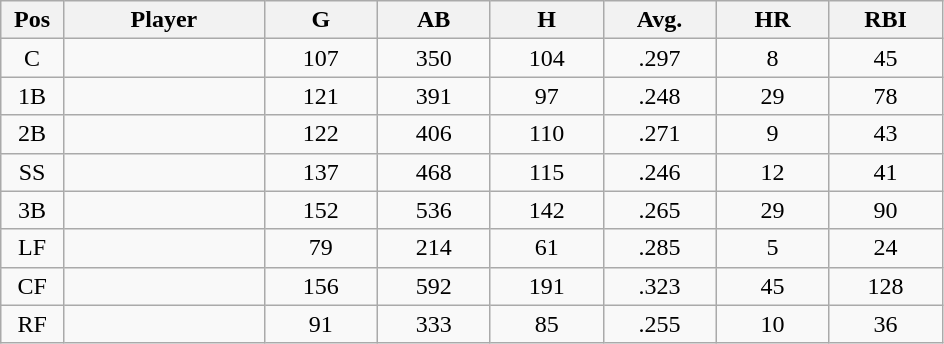<table class="wikitable sortable">
<tr>
<th bgcolor="#DDDDFF" width="5%">Pos</th>
<th bgcolor="#DDDDFF" width="16%">Player</th>
<th bgcolor="#DDDDFF" width="9%">G</th>
<th bgcolor="#DDDDFF" width="9%">AB</th>
<th bgcolor="#DDDDFF" width="9%">H</th>
<th bgcolor="#DDDDFF" width="9%">Avg.</th>
<th bgcolor="#DDDDFF" width="9%">HR</th>
<th bgcolor="#DDDDFF" width="9%">RBI</th>
</tr>
<tr align="center">
<td>C</td>
<td></td>
<td>107</td>
<td>350</td>
<td>104</td>
<td>.297</td>
<td>8</td>
<td>45</td>
</tr>
<tr align="center">
<td>1B</td>
<td></td>
<td>121</td>
<td>391</td>
<td>97</td>
<td>.248</td>
<td>29</td>
<td>78</td>
</tr>
<tr align="center">
<td>2B</td>
<td></td>
<td>122</td>
<td>406</td>
<td>110</td>
<td>.271</td>
<td>9</td>
<td>43</td>
</tr>
<tr align="center">
<td>SS</td>
<td></td>
<td>137</td>
<td>468</td>
<td>115</td>
<td>.246</td>
<td>12</td>
<td>41</td>
</tr>
<tr align="center">
<td>3B</td>
<td></td>
<td>152</td>
<td>536</td>
<td>142</td>
<td>.265</td>
<td>29</td>
<td>90</td>
</tr>
<tr align="center">
<td>LF</td>
<td></td>
<td>79</td>
<td>214</td>
<td>61</td>
<td>.285</td>
<td>5</td>
<td>24</td>
</tr>
<tr align="center">
<td>CF</td>
<td></td>
<td>156</td>
<td>592</td>
<td>191</td>
<td>.323</td>
<td>45</td>
<td>128</td>
</tr>
<tr align="center">
<td>RF</td>
<td></td>
<td>91</td>
<td>333</td>
<td>85</td>
<td>.255</td>
<td>10</td>
<td>36</td>
</tr>
</table>
